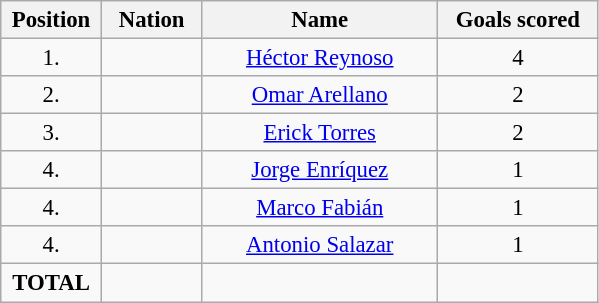<table class="wikitable" style="font-size: 95%; text-align: center;">
<tr>
<th width=60>Position</th>
<th width=60>Nation</th>
<th width=150>Name</th>
<th width=100>Goals scored</th>
</tr>
<tr>
<td>1.</td>
<td></td>
<td><a href='#'>Héctor Reynoso</a></td>
<td>4</td>
</tr>
<tr>
<td>2.</td>
<td></td>
<td><a href='#'>Omar Arellano</a></td>
<td>2</td>
</tr>
<tr>
<td>3.</td>
<td></td>
<td><a href='#'>Erick Torres</a></td>
<td>2</td>
</tr>
<tr>
<td>4.</td>
<td></td>
<td><a href='#'>Jorge Enríquez</a></td>
<td>1</td>
</tr>
<tr>
<td>4.</td>
<td></td>
<td><a href='#'>Marco Fabián</a></td>
<td>1</td>
</tr>
<tr>
<td>4.</td>
<td></td>
<td><a href='#'>Antonio Salazar</a></td>
<td>1</td>
</tr>
<tr>
<td><strong>TOTAL</strong></td>
<td></td>
<td></td>
<td></td>
</tr>
</table>
